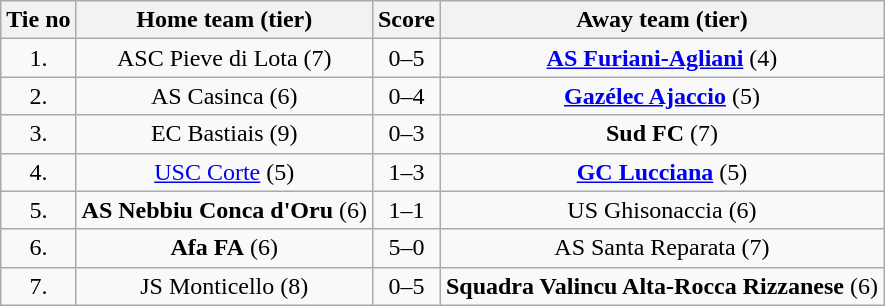<table class="wikitable" style="text-align: center">
<tr>
<th>Tie no</th>
<th>Home team (tier)</th>
<th>Score</th>
<th>Away team (tier)</th>
</tr>
<tr>
<td>1.</td>
<td>ASC Pieve di Lota (7)</td>
<td>0–5</td>
<td><strong><a href='#'>AS Furiani-Agliani</a></strong> (4)</td>
</tr>
<tr>
<td>2.</td>
<td>AS Casinca (6)</td>
<td>0–4</td>
<td><strong><a href='#'>Gazélec Ajaccio</a></strong> (5)</td>
</tr>
<tr>
<td>3.</td>
<td>EC Bastiais (9)</td>
<td>0–3</td>
<td><strong>Sud FC</strong> (7)</td>
</tr>
<tr>
<td>4.</td>
<td><a href='#'>USC Corte</a> (5)</td>
<td>1–3</td>
<td><strong><a href='#'>GC Lucciana</a></strong> (5)</td>
</tr>
<tr>
<td>5.</td>
<td><strong>AS Nebbiu Conca d'Oru</strong> (6)</td>
<td>1–1 </td>
<td>US Ghisonaccia (6)</td>
</tr>
<tr>
<td>6.</td>
<td><strong>Afa FA</strong> (6)</td>
<td>5–0</td>
<td>AS Santa Reparata (7)</td>
</tr>
<tr>
<td>7.</td>
<td>JS Monticello (8)</td>
<td>0–5</td>
<td><strong>Squadra Valincu Alta-Rocca Rizzanese</strong> (6)</td>
</tr>
</table>
